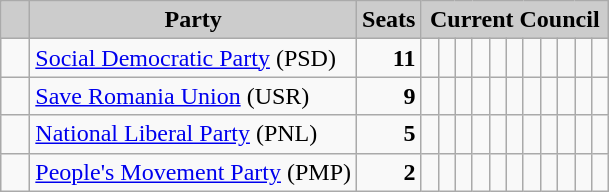<table class="wikitable">
<tr>
<th style="background:#ccc">   </th>
<th style="background:#ccc">Party</th>
<th style="background:#ccc">Seats</th>
<th style="background:#ccc" colspan="11">Current Council</th>
</tr>
<tr>
<td>  </td>
<td><a href='#'>Social Democratic Party</a> (PSD)</td>
<td style="text-align: right"><strong>11</strong></td>
<td>  </td>
<td>  </td>
<td>  </td>
<td>  </td>
<td>  </td>
<td>  </td>
<td>  </td>
<td>  </td>
<td>  </td>
<td>  </td>
<td>  </td>
</tr>
<tr>
<td>  </td>
<td><a href='#'>Save Romania Union</a> (USR)</td>
<td style="text-align: right"><strong>9</strong></td>
<td>  </td>
<td>  </td>
<td>  </td>
<td>  </td>
<td>  </td>
<td>  </td>
<td>  </td>
<td>  </td>
<td>  </td>
<td> </td>
<td> </td>
</tr>
<tr>
<td>  </td>
<td><a href='#'>National Liberal Party</a> (PNL)</td>
<td style="text-align: right"><strong>5</strong></td>
<td>  </td>
<td>  </td>
<td>  </td>
<td>  </td>
<td>  </td>
<td> </td>
<td> </td>
<td> </td>
<td> </td>
<td> </td>
<td> </td>
</tr>
<tr>
<td>  </td>
<td><a href='#'>People's Movement Party</a> (PMP)</td>
<td style="text-align: right"><strong>2</strong></td>
<td>  </td>
<td>  </td>
<td> </td>
<td> </td>
<td> </td>
<td> </td>
<td> </td>
<td> </td>
<td> </td>
<td> </td>
<td> </td>
</tr>
</table>
